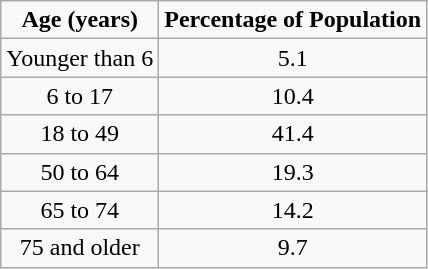<table class="wikitable">
<tr align="center">
<td><strong>Age (years)</strong></td>
<td><strong>Percentage of Population</strong></td>
</tr>
<tr align="center">
<td>Younger than 6</td>
<td>5.1</td>
</tr>
<tr align="center">
<td>6 to 17</td>
<td>10.4</td>
</tr>
<tr align="center">
<td>18 to 49</td>
<td>41.4</td>
</tr>
<tr align="center">
<td>50 to 64</td>
<td>19.3</td>
</tr>
<tr align="center">
<td>65 to 74</td>
<td>14.2</td>
</tr>
<tr align="center">
<td>75 and older</td>
<td>9.7</td>
</tr>
</table>
